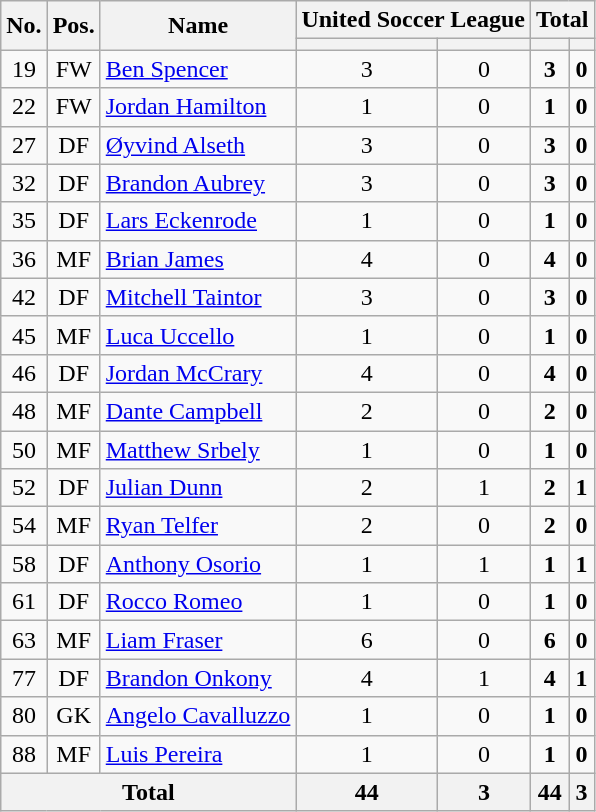<table class="wikitable sortable" style="text-align: center;">
<tr>
<th rowspan="2">No.</th>
<th rowspan="2">Pos.</th>
<th rowspan="2">Name</th>
<th colspan="2">United Soccer League</th>
<th colspan="2"><strong>Total</strong></th>
</tr>
<tr>
<th></th>
<th></th>
<th></th>
<th></th>
</tr>
<tr>
<td>19</td>
<td>FW</td>
<td align=left> <a href='#'>Ben Spencer</a></td>
<td>3</td>
<td>0</td>
<td><strong>3</strong></td>
<td><strong>0</strong></td>
</tr>
<tr>
<td>22</td>
<td>FW</td>
<td align=left> <a href='#'>Jordan Hamilton</a></td>
<td>1</td>
<td>0</td>
<td><strong>1</strong></td>
<td><strong>0</strong></td>
</tr>
<tr>
<td>27</td>
<td>DF</td>
<td align=left> <a href='#'>Øyvind Alseth</a></td>
<td>3</td>
<td>0</td>
<td><strong>3</strong></td>
<td><strong>0</strong></td>
</tr>
<tr>
<td>32</td>
<td>DF</td>
<td align=left> <a href='#'>Brandon Aubrey</a></td>
<td>3</td>
<td>0</td>
<td><strong>3</strong></td>
<td><strong>0</strong></td>
</tr>
<tr>
<td>35</td>
<td>DF</td>
<td align=left> <a href='#'>Lars Eckenrode</a></td>
<td>1</td>
<td>0</td>
<td><strong>1</strong></td>
<td><strong>0</strong></td>
</tr>
<tr>
<td>36</td>
<td>MF</td>
<td align=left> <a href='#'>Brian James</a></td>
<td>4</td>
<td>0</td>
<td><strong>4</strong></td>
<td><strong>0</strong></td>
</tr>
<tr>
<td>42</td>
<td>DF</td>
<td align=left> <a href='#'>Mitchell Taintor</a></td>
<td>3</td>
<td>0</td>
<td><strong>3</strong></td>
<td><strong>0</strong></td>
</tr>
<tr>
<td>45</td>
<td>MF</td>
<td align=left> <a href='#'>Luca Uccello</a></td>
<td>1</td>
<td>0</td>
<td><strong>1</strong></td>
<td><strong>0</strong></td>
</tr>
<tr>
<td>46</td>
<td>DF</td>
<td align=left> <a href='#'>Jordan McCrary</a></td>
<td>4</td>
<td>0</td>
<td><strong>4</strong></td>
<td><strong>0</strong></td>
</tr>
<tr>
<td>48</td>
<td>MF</td>
<td align=left> <a href='#'>Dante Campbell</a></td>
<td>2</td>
<td>0</td>
<td><strong>2</strong></td>
<td><strong>0</strong></td>
</tr>
<tr>
<td>50</td>
<td>MF</td>
<td align=left> <a href='#'>Matthew Srbely</a></td>
<td>1</td>
<td>0</td>
<td><strong>1</strong></td>
<td><strong>0</strong></td>
</tr>
<tr>
<td>52</td>
<td>DF</td>
<td align=left> <a href='#'>Julian Dunn</a></td>
<td>2</td>
<td>1</td>
<td><strong>2</strong></td>
<td><strong>1</strong></td>
</tr>
<tr>
<td>54</td>
<td>MF</td>
<td align=left> <a href='#'>Ryan Telfer</a></td>
<td>2</td>
<td>0</td>
<td><strong>2</strong></td>
<td><strong>0</strong></td>
</tr>
<tr>
<td>58</td>
<td>DF</td>
<td align=left> <a href='#'>Anthony Osorio</a></td>
<td>1</td>
<td>1</td>
<td><strong>1</strong></td>
<td><strong>1</strong></td>
</tr>
<tr>
<td>61</td>
<td>DF</td>
<td align=left> <a href='#'>Rocco Romeo</a></td>
<td>1</td>
<td>0</td>
<td><strong>1</strong></td>
<td><strong>0</strong></td>
</tr>
<tr>
<td>63</td>
<td>MF</td>
<td align=left> <a href='#'>Liam Fraser</a></td>
<td>6</td>
<td>0</td>
<td><strong>6</strong></td>
<td><strong>0</strong></td>
</tr>
<tr>
<td>77</td>
<td>DF</td>
<td align=left> <a href='#'>Brandon Onkony</a></td>
<td>4</td>
<td>1</td>
<td><strong>4</strong></td>
<td><strong>1</strong></td>
</tr>
<tr>
<td>80</td>
<td>GK</td>
<td align=left> <a href='#'>Angelo Cavalluzzo</a></td>
<td>1</td>
<td>0</td>
<td><strong>1</strong></td>
<td><strong>0</strong></td>
</tr>
<tr>
<td>88</td>
<td>MF</td>
<td align=left> <a href='#'>Luis Pereira</a></td>
<td>1</td>
<td>0</td>
<td><strong>1</strong></td>
<td><strong>0</strong></td>
</tr>
<tr>
<th colspan=3>Total</th>
<th>44</th>
<th>3</th>
<th>44</th>
<th>3</th>
</tr>
</table>
